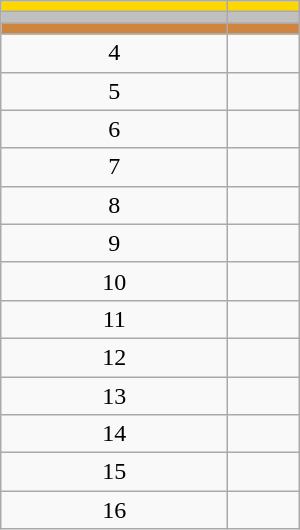<table class="wikitable" style="width:200px;">
<tr style="background:gold;">
<td align=center></td>
<td></td>
</tr>
<tr style="background:silver;">
<td align=center></td>
<td></td>
</tr>
<tr style="background:peru;">
<td align=center></td>
<td></td>
</tr>
<tr>
<td align=center>4</td>
<td></td>
</tr>
<tr>
<td align=center>5</td>
<td></td>
</tr>
<tr>
<td align=center>6</td>
<td></td>
</tr>
<tr>
<td align=center>7</td>
<td></td>
</tr>
<tr>
<td align=center>8</td>
<td></td>
</tr>
<tr>
<td align=center>9</td>
<td></td>
</tr>
<tr>
<td align=center>10</td>
<td></td>
</tr>
<tr>
<td align=center>11</td>
<td></td>
</tr>
<tr>
<td align=center>12</td>
<td></td>
</tr>
<tr>
<td align=center>13</td>
<td></td>
</tr>
<tr>
<td align=center>14</td>
<td></td>
</tr>
<tr>
<td align=center>15</td>
<td></td>
</tr>
<tr>
<td align=center>16</td>
<td></td>
</tr>
</table>
